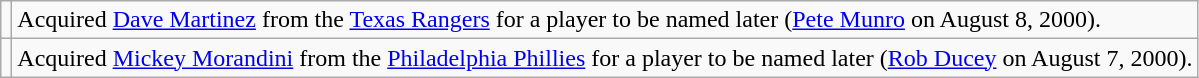<table class="wikitable">
<tr>
<td></td>
<td>Acquired <a href='#'>Dave Martinez</a> from the <a href='#'>Texas Rangers</a> for a player to be named later (<a href='#'>Pete Munro</a> on August 8, 2000).</td>
</tr>
<tr>
<td></td>
<td>Acquired <a href='#'>Mickey Morandini</a> from the <a href='#'>Philadelphia Phillies</a> for a player to be named later (<a href='#'>Rob Ducey</a> on August 7, 2000).</td>
</tr>
</table>
